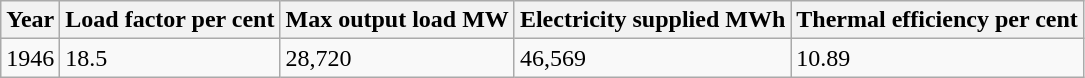<table class="wikitable">
<tr>
<th>Year</th>
<th>Load factor per cent</th>
<th>Max output load   MW</th>
<th>Electricity supplied MWh</th>
<th>Thermal efficiency per cent</th>
</tr>
<tr>
<td>1946</td>
<td>18.5</td>
<td>28,720</td>
<td>46,569</td>
<td>10.89</td>
</tr>
</table>
